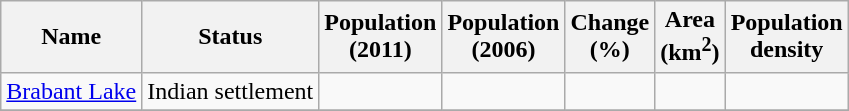<table class="wikitable sortable">
<tr>
<th>Name</th>
<th>Status</th>
<th>Population<br>(2011)</th>
<th>Population<br>(2006)</th>
<th>Change<br>(%)</th>
<th>Area<br>(km<sup>2</sup>)</th>
<th>Population<br>density</th>
</tr>
<tr>
<td><a href='#'>Brabant Lake</a></td>
<td align=center>Indian settlement</td>
<td align=center></td>
<td align=center></td>
<td align=center></td>
<td align=center></td>
<td align=center></td>
</tr>
<tr>
</tr>
</table>
